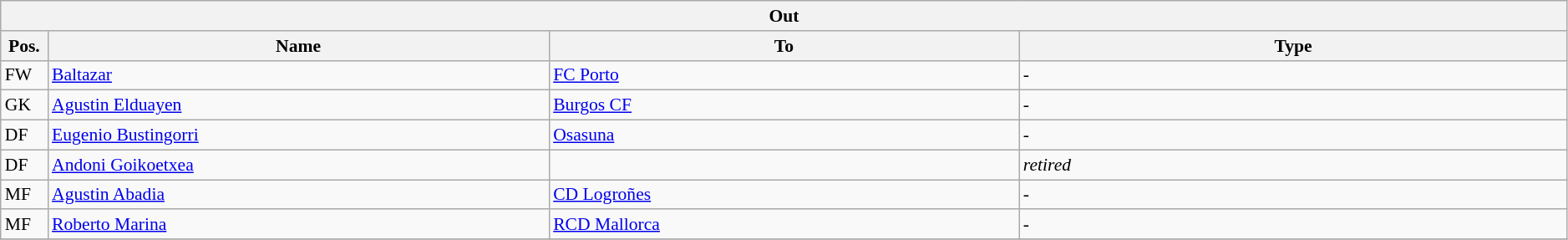<table class="wikitable" style="font-size:90%;width:99%;">
<tr>
<th colspan="4">Out</th>
</tr>
<tr>
<th width=3%>Pos.</th>
<th width=32%>Name</th>
<th width=30%>To</th>
<th width=35%>Type</th>
</tr>
<tr>
<td>FW</td>
<td><a href='#'>Baltazar</a></td>
<td><a href='#'>FC Porto</a></td>
<td>-</td>
</tr>
<tr>
<td>GK</td>
<td><a href='#'>Agustin Elduayen</a></td>
<td><a href='#'>Burgos CF</a></td>
<td>-</td>
</tr>
<tr>
<td>DF</td>
<td><a href='#'>Eugenio Bustingorri</a></td>
<td><a href='#'>Osasuna</a></td>
<td>-</td>
</tr>
<tr>
<td>DF</td>
<td><a href='#'>Andoni Goikoetxea</a></td>
<td></td>
<td><em>retired</em></td>
</tr>
<tr>
<td>MF</td>
<td><a href='#'>Agustin Abadia</a></td>
<td><a href='#'>CD Logroñes</a></td>
<td>-</td>
</tr>
<tr>
<td>MF</td>
<td><a href='#'>Roberto Marina</a></td>
<td><a href='#'>RCD Mallorca</a></td>
<td>-</td>
</tr>
<tr>
</tr>
</table>
